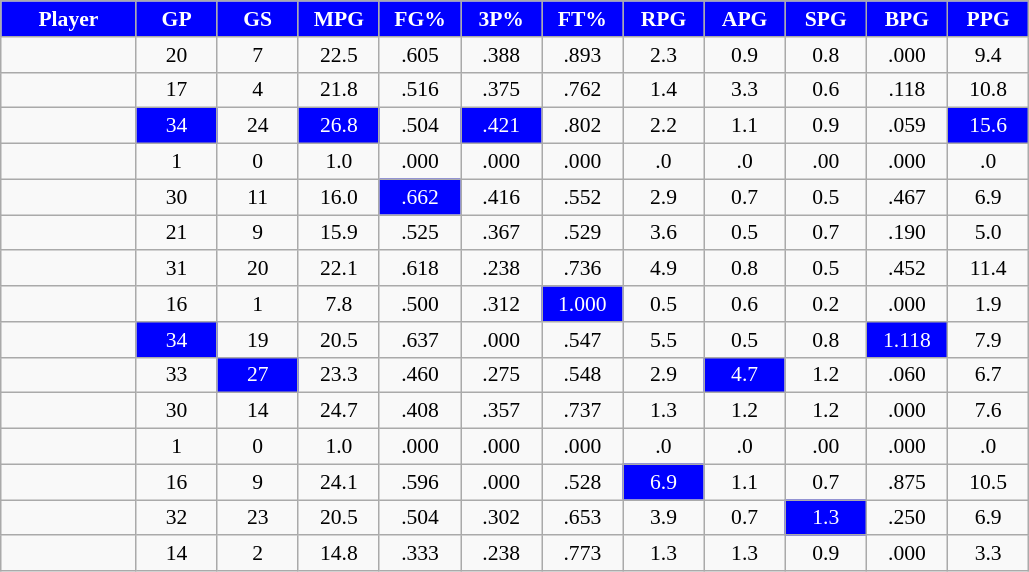<table class="wikitable sortable" style="font-size:90%; text-align:center; white-space:nowrap;">
<tr>
<th style="background:blue;color:white;" width="10%">Player</th>
<th style="background:blue;color:white;" width="6%">GP</th>
<th style="background:blue;color:white;" width="6%">GS</th>
<th style="background:blue;color:white;" width="6%">MPG</th>
<th style="background:blue;color:white;" width="6%">FG%</th>
<th style="background:blue;color:white;" width="6%">3P%</th>
<th style="background:blue;color:white;" width="6%">FT%</th>
<th style="background:blue;color:white;" width="6%">RPG</th>
<th style="background:blue;color:white;" width="6%">APG</th>
<th style="background:blue;color:white;" width="6%">SPG</th>
<th style="background:blue;color:white;" width="6%">BPG</th>
<th style="background:blue;color:white;" width="6%">PPG</th>
</tr>
<tr>
<td></td>
<td>20</td>
<td>7</td>
<td>22.5</td>
<td>.605</td>
<td>.388</td>
<td>.893</td>
<td>2.3</td>
<td>0.9</td>
<td>0.8</td>
<td>.000</td>
<td>9.4</td>
</tr>
<tr>
<td></td>
<td>17</td>
<td>4</td>
<td>21.8</td>
<td>.516</td>
<td>.375</td>
<td>.762</td>
<td>1.4</td>
<td>3.3</td>
<td>0.6</td>
<td>.118</td>
<td>10.8</td>
</tr>
<tr>
<td></td>
<td style="background:blue;color:white;">34</td>
<td>24</td>
<td style="background:blue;color:white;">26.8</td>
<td>.504</td>
<td style="background:blue;color:white;">.421</td>
<td>.802</td>
<td>2.2</td>
<td>1.1</td>
<td>0.9</td>
<td>.059</td>
<td style="background:blue;color:white;">15.6</td>
</tr>
<tr>
<td></td>
<td>1</td>
<td>0</td>
<td>1.0</td>
<td>.000</td>
<td>.000</td>
<td>.000</td>
<td>.0</td>
<td>.0</td>
<td>.00</td>
<td>.000</td>
<td>.0</td>
</tr>
<tr>
<td></td>
<td>30</td>
<td>11</td>
<td>16.0</td>
<td style="background:blue;color:white;">.662</td>
<td>.416</td>
<td>.552</td>
<td>2.9</td>
<td>0.7</td>
<td>0.5</td>
<td>.467</td>
<td>6.9</td>
</tr>
<tr>
<td></td>
<td>21</td>
<td>9</td>
<td>15.9</td>
<td>.525</td>
<td>.367</td>
<td>.529</td>
<td>3.6</td>
<td>0.5</td>
<td>0.7</td>
<td>.190</td>
<td>5.0</td>
</tr>
<tr>
<td></td>
<td>31</td>
<td>20</td>
<td>22.1</td>
<td>.618</td>
<td>.238</td>
<td>.736</td>
<td>4.9</td>
<td>0.8</td>
<td>0.5</td>
<td>.452</td>
<td>11.4</td>
</tr>
<tr>
<td></td>
<td>16</td>
<td>1</td>
<td>7.8</td>
<td>.500</td>
<td>.312</td>
<td style="background:blue;color:white;">1.000</td>
<td>0.5</td>
<td>0.6</td>
<td>0.2</td>
<td>.000</td>
<td>1.9</td>
</tr>
<tr>
<td></td>
<td style="background:blue;color:white;">34</td>
<td>19</td>
<td>20.5</td>
<td>.637</td>
<td>.000</td>
<td>.547</td>
<td>5.5</td>
<td>0.5</td>
<td>0.8</td>
<td style="background:blue;color:white;">1.118</td>
<td>7.9</td>
</tr>
<tr>
<td></td>
<td>33</td>
<td style="background:blue;color:white;">27</td>
<td>23.3</td>
<td>.460</td>
<td>.275</td>
<td>.548</td>
<td>2.9</td>
<td style="background:blue;color:white;">4.7</td>
<td>1.2</td>
<td>.060</td>
<td>6.7</td>
</tr>
<tr>
<td></td>
<td>30</td>
<td>14</td>
<td>24.7</td>
<td>.408</td>
<td>.357</td>
<td>.737</td>
<td>1.3</td>
<td>1.2</td>
<td>1.2</td>
<td>.000</td>
<td>7.6</td>
</tr>
<tr>
<td></td>
<td>1</td>
<td>0</td>
<td>1.0</td>
<td>.000</td>
<td>.000</td>
<td>.000</td>
<td>.0</td>
<td>.0</td>
<td>.00</td>
<td>.000</td>
<td>.0</td>
</tr>
<tr>
<td></td>
<td>16</td>
<td>9</td>
<td>24.1</td>
<td>.596</td>
<td>.000</td>
<td>.528</td>
<td style="background:blue;color:white;">6.9</td>
<td>1.1</td>
<td>0.7</td>
<td>.875</td>
<td>10.5</td>
</tr>
<tr>
<td></td>
<td>32</td>
<td>23</td>
<td>20.5</td>
<td>.504</td>
<td>.302</td>
<td>.653</td>
<td>3.9</td>
<td>0.7</td>
<td style="background:blue;color:white;">1.3</td>
<td>.250</td>
<td>6.9</td>
</tr>
<tr>
<td></td>
<td>14</td>
<td>2</td>
<td>14.8</td>
<td>.333</td>
<td>.238</td>
<td>.773</td>
<td>1.3</td>
<td>1.3</td>
<td>0.9</td>
<td>.000</td>
<td>3.3</td>
</tr>
</table>
